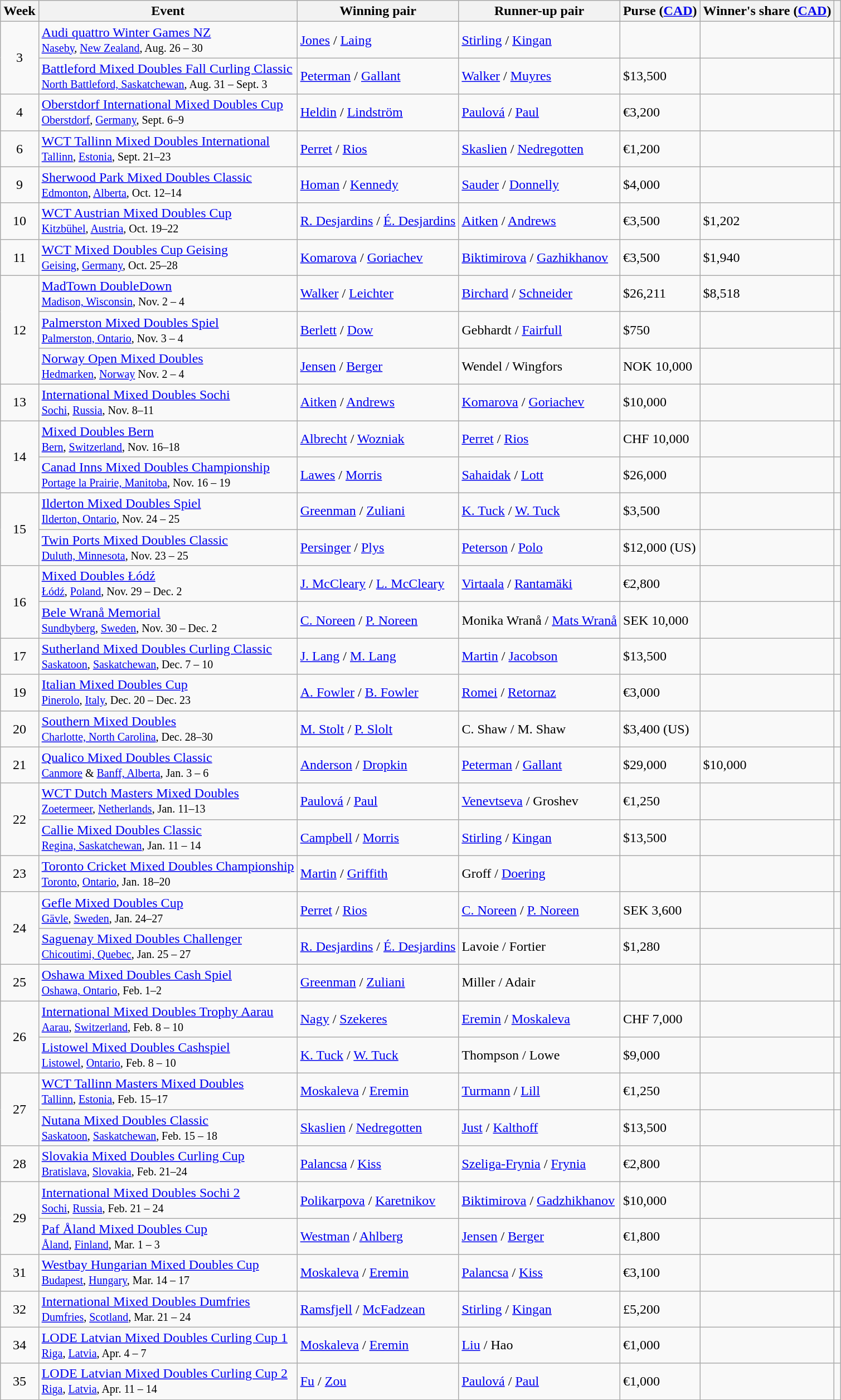<table class="wikitable">
<tr>
<th>Week</th>
<th>Event</th>
<th>Winning pair</th>
<th>Runner-up pair</th>
<th>Purse (<a href='#'>CAD</a>)</th>
<th>Winner's share (<a href='#'>CAD</a>)</th>
<th></th>
</tr>
<tr>
<td align=center rowspan=2>3</td>
<td><a href='#'>Audi quattro Winter Games NZ</a> <br> <small><a href='#'>Naseby</a>, <a href='#'>New Zealand</a>, Aug. 26 – 30</small></td>
<td> <a href='#'>Jones</a> / <a href='#'>Laing</a></td>
<td> <a href='#'>Stirling</a> / <a href='#'>Kingan</a></td>
<td></td>
<td></td>
<td></td>
</tr>
<tr>
<td><a href='#'>Battleford Mixed Doubles Fall Curling Classic</a><br> <small><a href='#'>North Battleford, Saskatchewan</a>, Aug. 31 – Sept. 3</small></td>
<td> <a href='#'>Peterman</a> /  <a href='#'>Gallant</a></td>
<td> <a href='#'>Walker</a> /  <a href='#'>Muyres</a></td>
<td>$13,500</td>
<td></td>
<td></td>
</tr>
<tr>
<td align=center>4</td>
<td><a href='#'>Oberstdorf International Mixed Doubles Cup</a> <br> <small><a href='#'>Oberstdorf</a>, <a href='#'>Germany</a>, Sept. 6–9</small></td>
<td> <a href='#'>Heldin</a> / <a href='#'>Lindström</a></td>
<td> <a href='#'>Paulová</a> / <a href='#'>Paul</a></td>
<td>€3,200</td>
<td></td>
<td></td>
</tr>
<tr>
<td align=center>6</td>
<td><a href='#'>WCT Tallinn Mixed Doubles International</a> <br> <small><a href='#'>Tallinn</a>, <a href='#'>Estonia</a>, Sept. 21–23</small></td>
<td> <a href='#'>Perret</a> / <a href='#'>Rios</a></td>
<td> <a href='#'>Skaslien</a> / <a href='#'>Nedregotten</a></td>
<td>€1,200</td>
<td></td>
<td></td>
</tr>
<tr>
<td align=center>9</td>
<td><a href='#'>Sherwood Park Mixed Doubles Classic</a> <br> <small><a href='#'>Edmonton</a>, <a href='#'>Alberta</a>, Oct. 12–14</small></td>
<td> <a href='#'>Homan</a> / <a href='#'>Kennedy</a></td>
<td> <a href='#'>Sauder</a> / <a href='#'>Donnelly</a></td>
<td>$4,000</td>
<td></td>
<td></td>
</tr>
<tr>
<td align=center>10</td>
<td><a href='#'>WCT Austrian Mixed Doubles Cup</a><br> <small><a href='#'>Kitzbühel</a>, <a href='#'>Austria</a>, Oct. 19–22</small></td>
<td> <a href='#'>R. Desjardins</a> / <a href='#'>É. Desjardins</a></td>
<td> <a href='#'>Aitken</a> / <a href='#'>Andrews</a></td>
<td>€3,500</td>
<td>$1,202</td>
<td></td>
</tr>
<tr>
<td align=center>11</td>
<td><a href='#'>WCT Mixed Doubles Cup Geising</a><br> <small><a href='#'>Geising</a>, <a href='#'>Germany</a>, Oct. 25–28</small></td>
<td> <a href='#'>Komarova</a> / <a href='#'>Goriachev</a></td>
<td> <a href='#'>Biktimirova</a> / <a href='#'>Gazhikhanov</a></td>
<td>€3,500</td>
<td>$1,940</td>
<td></td>
</tr>
<tr>
<td align=center rowspan=3>12</td>
<td><a href='#'>MadTown DoubleDown</a> <br> <small><a href='#'>Madison, Wisconsin</a>, Nov. 2 – 4</small></td>
<td> <a href='#'>Walker</a> / <a href='#'>Leichter</a></td>
<td> <a href='#'>Birchard</a> /  <a href='#'>Schneider</a></td>
<td>$26,211</td>
<td>$8,518</td>
<td></td>
</tr>
<tr>
<td><a href='#'>Palmerston Mixed Doubles Spiel</a><br> <small><a href='#'>Palmerston, Ontario</a>, Nov. 3 – 4</small></td>
<td> <a href='#'>Berlett</a> / <a href='#'>Dow</a></td>
<td> Gebhardt / <a href='#'>Fairfull</a></td>
<td>$750</td>
<td></td>
<td></td>
</tr>
<tr>
<td><a href='#'>Norway Open Mixed Doubles</a><br> <small><a href='#'>Hedmarken</a>, <a href='#'>Norway</a> Nov. 2 – 4</small></td>
<td> <a href='#'>Jensen</a> / <a href='#'>Berger</a></td>
<td> Wendel / Wingfors</td>
<td>NOK 10,000</td>
<td></td>
<td></td>
</tr>
<tr>
<td align=center>13</td>
<td><a href='#'>International Mixed Doubles Sochi</a> <br> <small><a href='#'>Sochi</a>, <a href='#'>Russia</a>, Nov. 8–11</small></td>
<td> <a href='#'>Aitken</a> / <a href='#'>Andrews</a></td>
<td> <a href='#'>Komarova</a> / <a href='#'>Goriachev</a></td>
<td>$10,000</td>
<td></td>
<td></td>
</tr>
<tr>
<td align=center rowspan=2>14</td>
<td><a href='#'>Mixed Doubles Bern</a> <br> <small><a href='#'>Bern</a>, <a href='#'>Switzerland</a>, Nov. 16–18</small></td>
<td> <a href='#'>Albrecht</a> /  <a href='#'>Wozniak</a></td>
<td> <a href='#'>Perret</a> / <a href='#'>Rios</a></td>
<td>CHF 10,000</td>
<td></td>
<td></td>
</tr>
<tr>
<td><a href='#'>Canad Inns Mixed Doubles Championship</a><br> <small><a href='#'>Portage la Prairie, Manitoba</a>, Nov. 16 – 19</small></td>
<td> <a href='#'>Lawes</a> /  <a href='#'>Morris</a></td>
<td> <a href='#'>Sahaidak</a> / <a href='#'>Lott</a></td>
<td>$26,000</td>
<td></td>
<td></td>
</tr>
<tr>
<td align=center rowspan=2>15</td>
<td><a href='#'>Ilderton Mixed Doubles Spiel</a> <br> <small><a href='#'>Ilderton, Ontario</a>, Nov. 24 – 25</small></td>
<td> <a href='#'>Greenman</a> / <a href='#'>Zuliani</a></td>
<td> <a href='#'>K. Tuck</a> / <a href='#'>W. Tuck</a></td>
<td>$3,500</td>
<td></td>
<td></td>
</tr>
<tr>
<td><a href='#'>Twin Ports Mixed Doubles Classic</a><br> <small><a href='#'>Duluth, Minnesota</a>, Nov. 23 – 25</small></td>
<td> <a href='#'>Persinger</a> / <a href='#'>Plys</a></td>
<td> <a href='#'>Peterson</a> / <a href='#'>Polo</a></td>
<td>$12,000 (US)</td>
<td></td>
<td></td>
</tr>
<tr>
<td align=center rowspan=2>16</td>
<td><a href='#'>Mixed Doubles Łódź</a> <br> <small><a href='#'>Łódź</a>, <a href='#'>Poland</a>, Nov. 29 – Dec. 2</small></td>
<td> <a href='#'>J. McCleary</a> / <a href='#'>L. McCleary</a></td>
<td> <a href='#'>Virtaala</a> / <a href='#'>Rantamäki</a></td>
<td>€2,800</td>
<td></td>
<td></td>
</tr>
<tr>
<td><a href='#'>Bele Wranå Memorial</a><br> <small><a href='#'>Sundbyberg</a>, <a href='#'>Sweden</a>, Nov. 30 – Dec. 2</small></td>
<td> <a href='#'>C. Noreen</a> / <a href='#'>P. Noreen</a></td>
<td> Monika Wranå / <a href='#'>Mats Wranå</a></td>
<td>SEK 10,000</td>
<td></td>
<td></td>
</tr>
<tr>
<td align=center>17</td>
<td><a href='#'>Sutherland Mixed Doubles Curling Classic</a><br> <small><a href='#'>Saskatoon</a>, <a href='#'>Saskatchewan</a>, Dec. 7 – 10</small></td>
<td> <a href='#'>J. Lang</a> / <a href='#'>M. Lang</a></td>
<td> <a href='#'>Martin</a> / <a href='#'>Jacobson</a></td>
<td>$13,500</td>
<td></td>
<td></td>
</tr>
<tr>
<td align=center>19</td>
<td><a href='#'>Italian Mixed Doubles Cup</a> <br> <small><a href='#'>Pinerolo</a>, <a href='#'>Italy</a>, Dec. 20 – Dec. 23</small></td>
<td> <a href='#'>A. Fowler</a> / <a href='#'>B. Fowler</a></td>
<td> <a href='#'>Romei</a> / <a href='#'>Retornaz</a></td>
<td>€3,000</td>
<td></td>
<td></td>
</tr>
<tr>
<td align=center>20</td>
<td><a href='#'>Southern Mixed Doubles</a> <br> <small><a href='#'>Charlotte, North Carolina</a>, Dec. 28–30</small></td>
<td> <a href='#'>M. Stolt</a> / <a href='#'>P. Slolt</a></td>
<td> C. Shaw / M. Shaw</td>
<td>$3,400 (US)</td>
<td></td>
<td></td>
</tr>
<tr>
<td align=center>21</td>
<td><a href='#'>Qualico Mixed Doubles Classic</a> <br> <small><a href='#'>Canmore</a> & <a href='#'>Banff, Alberta</a>, Jan. 3 – 6</small></td>
<td> <a href='#'>Anderson</a> / <a href='#'>Dropkin</a></td>
<td> <a href='#'>Peterman</a> /  <a href='#'>Gallant</a></td>
<td>$29,000</td>
<td>$10,000</td>
<td></td>
</tr>
<tr>
<td align=center rowspan=2>22</td>
<td><a href='#'>WCT Dutch Masters Mixed Doubles</a> <br> <small><a href='#'>Zoetermeer</a>, <a href='#'>Netherlands</a>, Jan. 11–13</small></td>
<td> <a href='#'>Paulová</a> / <a href='#'>Paul</a></td>
<td> <a href='#'>Venevtseva</a> / Groshev</td>
<td>€1,250</td>
<td></td>
<td></td>
</tr>
<tr>
<td><a href='#'>Callie Mixed Doubles Classic</a> <br> <small><a href='#'>Regina, Saskatchewan</a>, Jan. 11 – 14</small></td>
<td> <a href='#'>Campbell</a> /  <a href='#'>Morris</a></td>
<td> <a href='#'>Stirling</a> / <a href='#'>Kingan</a></td>
<td>$13,500</td>
<td></td>
<td></td>
</tr>
<tr>
<td align=center>23</td>
<td><a href='#'>Toronto Cricket Mixed Doubles Championship</a> <br> <small><a href='#'>Toronto</a>, <a href='#'>Ontario</a>, Jan. 18–20</small></td>
<td> <a href='#'>Martin</a> /  <a href='#'>Griffith</a></td>
<td> Groff / <a href='#'>Doering</a></td>
<td></td>
<td></td>
<td></td>
</tr>
<tr>
<td align=center rowspan=2>24</td>
<td><a href='#'>Gefle Mixed Doubles Cup</a> <br> <small><a href='#'>Gävle</a>, <a href='#'>Sweden</a>, Jan. 24–27</small></td>
<td> <a href='#'>Perret</a> / <a href='#'>Rios</a></td>
<td> <a href='#'>C. Noreen</a> / <a href='#'>P. Noreen</a></td>
<td>SEK 3,600</td>
<td></td>
<td></td>
</tr>
<tr>
<td><a href='#'>Saguenay Mixed Doubles Challenger</a>  <br> <small><a href='#'>Chicoutimi, Quebec</a>, Jan. 25 – 27</small></td>
<td> <a href='#'>R. Desjardins</a> / <a href='#'>É. Desjardins</a></td>
<td> Lavoie / Fortier</td>
<td>$1,280</td>
<td></td>
<td></td>
</tr>
<tr>
<td align=center>25</td>
<td><a href='#'>Oshawa Mixed Doubles Cash Spiel</a> <br> <small><a href='#'>Oshawa, Ontario</a>, Feb. 1–2</small></td>
<td> <a href='#'>Greenman</a> / <a href='#'>Zuliani</a></td>
<td> Miller / Adair</td>
<td></td>
<td></td>
<td></td>
</tr>
<tr>
<td align=center rowspan=2>26</td>
<td><a href='#'>International Mixed Doubles Trophy Aarau</a> <br> <small><a href='#'>Aarau</a>, <a href='#'>Switzerland</a>, Feb. 8 – 10</small></td>
<td> <a href='#'>Nagy</a> / <a href='#'>Szekeres</a></td>
<td> <a href='#'>Eremin</a> / <a href='#'>Moskaleva</a></td>
<td>CHF 7,000</td>
<td></td>
<td></td>
</tr>
<tr>
<td><a href='#'>Listowel Mixed Doubles Cashspiel</a><br> <small><a href='#'>Listowel</a>, <a href='#'>Ontario</a>, Feb. 8 – 10</small></td>
<td> <a href='#'>K. Tuck</a> / <a href='#'>W. Tuck</a></td>
<td> Thompson / Lowe</td>
<td>$9,000</td>
<td></td>
<td></td>
</tr>
<tr>
<td align=center rowspan=2>27</td>
<td><a href='#'>WCT Tallinn Masters Mixed Doubles</a> <br> <small><a href='#'>Tallinn</a>, <a href='#'>Estonia</a>, Feb. 15–17</small></td>
<td> <a href='#'>Moskaleva</a> / <a href='#'>Eremin</a></td>
<td> <a href='#'>Turmann</a> / <a href='#'>Lill</a></td>
<td>€1,250</td>
<td></td>
<td></td>
</tr>
<tr>
<td><a href='#'>Nutana Mixed Doubles Classic</a><br> <small><a href='#'>Saskatoon</a>, <a href='#'>Saskatchewan</a>, Feb. 15 – 18</small></td>
<td> <a href='#'>Skaslien</a> / <a href='#'>Nedregotten</a></td>
<td> <a href='#'>Just</a> / <a href='#'>Kalthoff</a></td>
<td>$13,500</td>
<td></td>
<td></td>
</tr>
<tr>
<td align=center>28</td>
<td><a href='#'>Slovakia Mixed Doubles Curling Cup</a> <br> <small><a href='#'>Bratislava</a>, <a href='#'>Slovakia</a>, Feb. 21–24</small></td>
<td> <a href='#'>Palancsa</a> / <a href='#'>Kiss</a></td>
<td> <a href='#'>Szeliga-Frynia</a> / <a href='#'>Frynia</a></td>
<td>€2,800</td>
<td></td>
<td></td>
</tr>
<tr>
<td align=center rowspan=2>29</td>
<td><a href='#'>International Mixed Doubles Sochi 2</a> <br> <small><a href='#'>Sochi</a>, <a href='#'>Russia</a>, Feb. 21 – 24</small></td>
<td> <a href='#'>Polikarpova</a> / <a href='#'>Karetnikov</a></td>
<td> <a href='#'>Biktimirova</a> / <a href='#'>Gadzhikhanov</a></td>
<td>$10,000</td>
<td></td>
<td></td>
</tr>
<tr>
<td><a href='#'>Paf Åland Mixed Doubles Cup</a> <br> <small><a href='#'>Åland</a>, <a href='#'>Finland</a>, Mar. 1 – 3</small></td>
<td> <a href='#'>Westman</a> / <a href='#'>Ahlberg</a></td>
<td> <a href='#'>Jensen</a> / <a href='#'>Berger</a></td>
<td>€1,800</td>
<td></td>
<td></td>
</tr>
<tr>
<td align=center>31</td>
<td><a href='#'>Westbay Hungarian Mixed Doubles Cup</a> <br> <small><a href='#'>Budapest</a>, <a href='#'>Hungary</a>, Mar. 14 – 17</small></td>
<td> <a href='#'>Moskaleva</a> / <a href='#'>Eremin</a></td>
<td> <a href='#'>Palancsa</a> / <a href='#'>Kiss</a></td>
<td>€3,100</td>
<td></td>
<td></td>
</tr>
<tr>
<td align=center>32</td>
<td><a href='#'>International Mixed Doubles Dumfries</a> <br> <small><a href='#'>Dumfries</a>, <a href='#'>Scotland</a>, Mar. 21 – 24</small></td>
<td> <a href='#'>Ramsfjell</a> / <a href='#'>McFadzean</a></td>
<td> <a href='#'>Stirling</a> / <a href='#'>Kingan</a></td>
<td>£5,200</td>
<td></td>
<td></td>
</tr>
<tr>
<td align=center>34</td>
<td><a href='#'>LODE Latvian Mixed Doubles Curling Cup 1</a> <br> <small><a href='#'>Riga</a>, <a href='#'>Latvia</a>, Apr. 4 – 7</small></td>
<td> <a href='#'>Moskaleva</a> / <a href='#'>Eremin</a></td>
<td> <a href='#'>Liu</a> / Hao</td>
<td>€1,000</td>
<td></td>
<td></td>
</tr>
<tr>
<td align=center>35</td>
<td><a href='#'>LODE Latvian Mixed Doubles Curling Cup 2</a> <br> <small><a href='#'>Riga</a>, <a href='#'>Latvia</a>, Apr. 11 – 14</small></td>
<td> <a href='#'>Fu</a> / <a href='#'>Zou</a></td>
<td> <a href='#'>Paulová</a> / <a href='#'>Paul</a></td>
<td>€1,000</td>
<td></td>
<td></td>
</tr>
</table>
